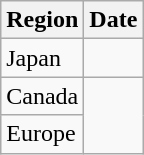<table class="wikitable">
<tr>
<th>Region</th>
<th>Date</th>
</tr>
<tr>
<td>Japan</td>
<td></td>
</tr>
<tr>
<td>Canada</td>
<td rowspan="2"></td>
</tr>
<tr>
<td>Europe</td>
</tr>
</table>
